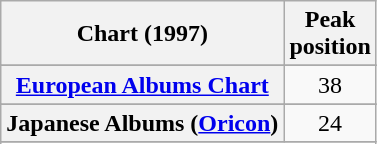<table class="wikitable sortable plainrowheaders" style="text-align:center">
<tr>
<th scope="col">Chart (1997)</th>
<th scope="col">Peak<br>position</th>
</tr>
<tr>
</tr>
<tr>
</tr>
<tr>
</tr>
<tr>
</tr>
<tr>
</tr>
<tr>
</tr>
<tr>
<th scope="row"><a href='#'>European Albums Chart</a></th>
<td>38</td>
</tr>
<tr>
</tr>
<tr>
</tr>
<tr>
<th scope="row">Japanese Albums (<a href='#'>Oricon</a>)</th>
<td>24</td>
</tr>
<tr>
</tr>
<tr>
</tr>
<tr>
</tr>
<tr>
</tr>
<tr>
</tr>
<tr>
</tr>
</table>
